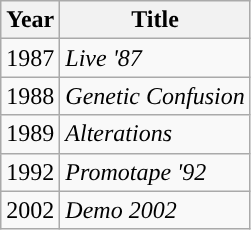<table class="wikitable" border="1">
<tr>
<th>Year</th>
<th>Title</th>
</tr>
<tr>
<td>1987</td>
<td><em>Live '87</em></td>
</tr>
<tr>
<td>1988</td>
<td><em>Genetic Confusion</em></td>
</tr>
<tr>
<td>1989</td>
<td><em>Alterations</em></td>
</tr>
<tr>
<td>1992</td>
<td><em>Promotape '92</em></td>
</tr>
<tr>
<td>2002</td>
<td><em>Demo 2002</em></td>
</tr>
</table>
